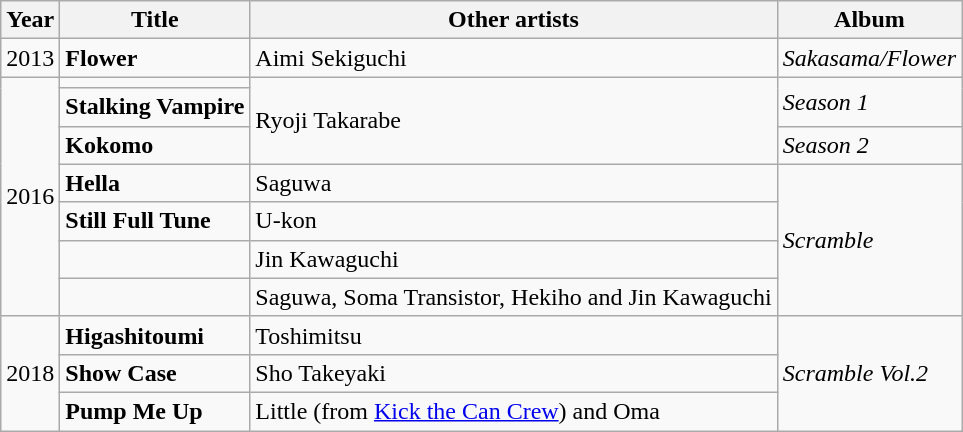<table class="wikitable plainrowheaders">
<tr>
<th>Year</th>
<th>Title</th>
<th>Other artists</th>
<th>Album</th>
</tr>
<tr>
<td>2013</td>
<td><strong>Flower</strong></td>
<td>Aimi Sekiguchi</td>
<td><em>Sakasama/Flower</em></td>
</tr>
<tr>
<td rowspan="7">2016</td>
<td><strong></strong></td>
<td rowspan="3">Ryoji Takarabe</td>
<td rowspan="2"><em>Season 1</em></td>
</tr>
<tr>
<td><strong>Stalking Vampire</strong></td>
</tr>
<tr>
<td><strong>Kokomo</strong></td>
<td><em>Season 2</em></td>
</tr>
<tr>
<td><strong>Hella</strong></td>
<td>Saguwa</td>
<td rowspan="4"><em>Scramble</em></td>
</tr>
<tr>
<td><strong>Still Full Tune</strong></td>
<td>U-kon</td>
</tr>
<tr>
<td><strong></strong></td>
<td>Jin Kawaguchi</td>
</tr>
<tr>
<td><strong></strong></td>
<td>Saguwa, Soma Transistor, Hekiho and Jin Kawaguchi</td>
</tr>
<tr>
<td rowspan="3">2018</td>
<td><strong>Higashitoumi</strong></td>
<td>Toshimitsu</td>
<td rowspan="3"><em>Scramble Vol.2</em></td>
</tr>
<tr>
<td><strong>Show Case</strong></td>
<td>Sho Takeyaki</td>
</tr>
<tr>
<td><strong>Pump Me Up</strong></td>
<td>Little (from <a href='#'>Kick the Can Crew</a>) and Oma</td>
</tr>
</table>
